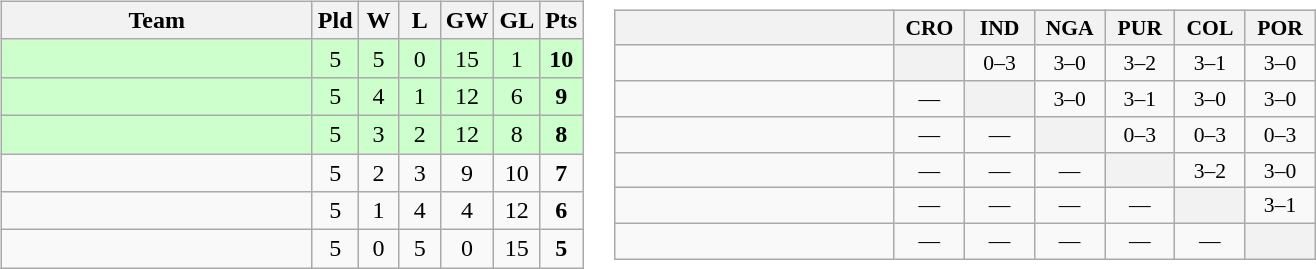<table>
<tr>
<td><br><table class="wikitable" style="text-align:center">
<tr>
<th width=200>Team</th>
<th width=20>Pld</th>
<th width=20>W</th>
<th width=20>L</th>
<th width=20>GW</th>
<th width=20>GL</th>
<th width=20>Pts</th>
</tr>
<tr bgcolor=ccffcc>
<td style="text-align:left;"></td>
<td>5</td>
<td>5</td>
<td>0</td>
<td>15</td>
<td>1</td>
<td><strong>10</strong></td>
</tr>
<tr bgcolor=ccffcc>
<td style="text-align:left;"></td>
<td>5</td>
<td>4</td>
<td>1</td>
<td>12</td>
<td>6</td>
<td><strong>9</strong></td>
</tr>
<tr bgcolor=ccffcc>
<td style="text-align:left;"></td>
<td>5</td>
<td>3</td>
<td>2</td>
<td>12</td>
<td>8</td>
<td><strong>8</strong></td>
</tr>
<tr>
<td style="text-align:left;"></td>
<td>5</td>
<td>2</td>
<td>3</td>
<td>9</td>
<td>10</td>
<td><strong>7</strong></td>
</tr>
<tr>
<td style="text-align:left;"></td>
<td>5</td>
<td>1</td>
<td>4</td>
<td>4</td>
<td>12</td>
<td><strong>6</strong></td>
</tr>
<tr>
<td style="text-align:left;"></td>
<td>5</td>
<td>0</td>
<td>5</td>
<td>0</td>
<td>15</td>
<td><strong>5</strong></td>
</tr>
</table>
</td>
<td><br><table class="wikitable" style="text-align:center; font-size:90%">
<tr>
<th width="180"> </th>
<th width="40">CRO</th>
<th width="40">IND</th>
<th width="40">NGA</th>
<th width="40">PUR</th>
<th width="40">COL</th>
<th width="40">POR</th>
</tr>
<tr>
<td style="text-align:left;"></td>
<th></th>
<td>0–3</td>
<td>3–0</td>
<td>3–2</td>
<td>3–1</td>
<td>3–0</td>
</tr>
<tr>
<td style="text-align:left;"></td>
<td>—</td>
<th></th>
<td>3–0</td>
<td>3–1</td>
<td>3–0</td>
<td>3–0</td>
</tr>
<tr>
<td style="text-align:left;"></td>
<td>—</td>
<td>—</td>
<th></th>
<td>0–3</td>
<td>0–3</td>
<td>0–3</td>
</tr>
<tr>
<td style="text-align:left;"></td>
<td>—</td>
<td>—</td>
<td>—</td>
<th></th>
<td>3–2</td>
<td>3–0</td>
</tr>
<tr>
<td style="text-align:left;"></td>
<td>—</td>
<td>—</td>
<td>—</td>
<td>—</td>
<th></th>
<td>3–1</td>
</tr>
<tr>
<td style="text-align:left;"></td>
<td>—</td>
<td>—</td>
<td>—</td>
<td>—</td>
<td>—</td>
<th></th>
</tr>
</table>
</td>
</tr>
</table>
